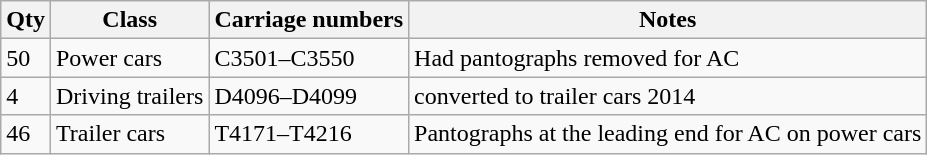<table class="wikitable">
<tr>
<th>Qty</th>
<th>Class</th>
<th>Carriage numbers</th>
<th>Notes</th>
</tr>
<tr>
<td>50</td>
<td>Power cars</td>
<td>C3501–C3550</td>
<td>Had pantographs removed for AC</td>
</tr>
<tr>
<td>4</td>
<td>Driving trailers</td>
<td>D4096–D4099</td>
<td>converted to trailer cars 2014</td>
</tr>
<tr>
<td>46</td>
<td>Trailer cars</td>
<td>T4171–T4216</td>
<td>Pantographs at the leading end for AC on power cars</td>
</tr>
</table>
